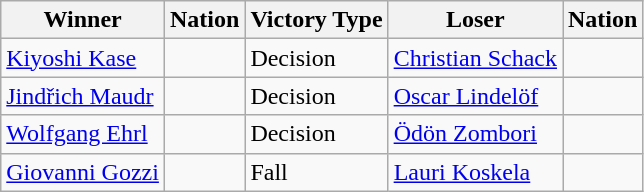<table class="wikitable sortable" style="text-align:left;">
<tr>
<th>Winner</th>
<th>Nation</th>
<th>Victory Type</th>
<th>Loser</th>
<th>Nation</th>
</tr>
<tr>
<td><a href='#'>Kiyoshi Kase</a></td>
<td></td>
<td>Decision</td>
<td><a href='#'>Christian Schack</a></td>
<td></td>
</tr>
<tr>
<td><a href='#'>Jindřich Maudr</a></td>
<td></td>
<td>Decision</td>
<td><a href='#'>Oscar Lindelöf</a></td>
<td></td>
</tr>
<tr>
<td><a href='#'>Wolfgang Ehrl</a></td>
<td></td>
<td>Decision</td>
<td><a href='#'>Ödön Zombori</a></td>
<td></td>
</tr>
<tr>
<td><a href='#'>Giovanni Gozzi</a></td>
<td></td>
<td>Fall</td>
<td><a href='#'>Lauri Koskela</a></td>
<td></td>
</tr>
</table>
